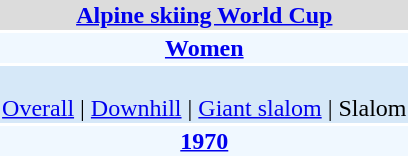<table align="right" class="toccolours" style="margin: 0 0 1em 1em;">
<tr>
<td colspan="2" align=center bgcolor=Gainsboro><strong><a href='#'>Alpine skiing World Cup</a></strong></td>
</tr>
<tr>
<td colspan="2" align=center bgcolor=AliceBlue><strong><a href='#'>Women</a></strong></td>
</tr>
<tr>
<td colspan="2" align=center bgcolor=D6E8F8><br><a href='#'>Overall</a> | 
<a href='#'>Downhill</a> | 
<a href='#'>Giant slalom</a> | 
Slalom</td>
</tr>
<tr>
<td colspan="2" align=center bgcolor=AliceBlue><strong><a href='#'>1970</a></strong></td>
</tr>
</table>
